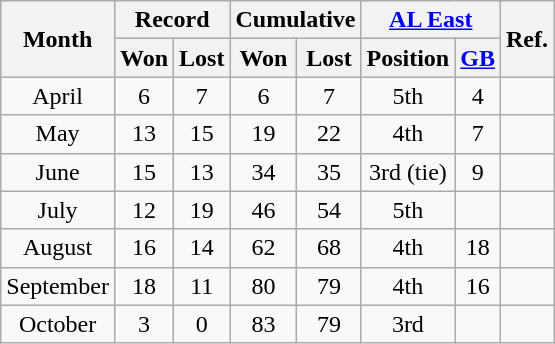<table class="wikitable" style="text-align:center;">
<tr>
<th rowspan=2>Month</th>
<th colspan=2>Record</th>
<th colspan=2>Cumulative</th>
<th colspan=2><a href='#'>AL East</a></th>
<th rowspan=2>Ref.</th>
</tr>
<tr>
<th>Won</th>
<th>Lost</th>
<th>Won</th>
<th>Lost</th>
<th>Position</th>
<th><a href='#'>GB</a></th>
</tr>
<tr>
<td>April</td>
<td>6</td>
<td>7</td>
<td>6</td>
<td>7</td>
<td>5th</td>
<td>4</td>
<td></td>
</tr>
<tr>
<td>May</td>
<td>13</td>
<td>15</td>
<td>19</td>
<td>22</td>
<td>4th</td>
<td>7</td>
<td></td>
</tr>
<tr>
<td>June</td>
<td>15</td>
<td>13</td>
<td>34</td>
<td>35</td>
<td>3rd (tie)</td>
<td>9</td>
<td></td>
</tr>
<tr>
<td>July</td>
<td>12</td>
<td>19</td>
<td>46</td>
<td>54</td>
<td>5th</td>
<td></td>
<td></td>
</tr>
<tr>
<td>August</td>
<td>16</td>
<td>14</td>
<td>62</td>
<td>68</td>
<td>4th</td>
<td>18</td>
<td></td>
</tr>
<tr>
<td>September</td>
<td>18</td>
<td>11</td>
<td>80</td>
<td>79</td>
<td>4th</td>
<td>16</td>
<td></td>
</tr>
<tr>
<td>October</td>
<td>3</td>
<td>0</td>
<td>83</td>
<td>79</td>
<td>3rd</td>
<td></td>
<td></td>
</tr>
</table>
